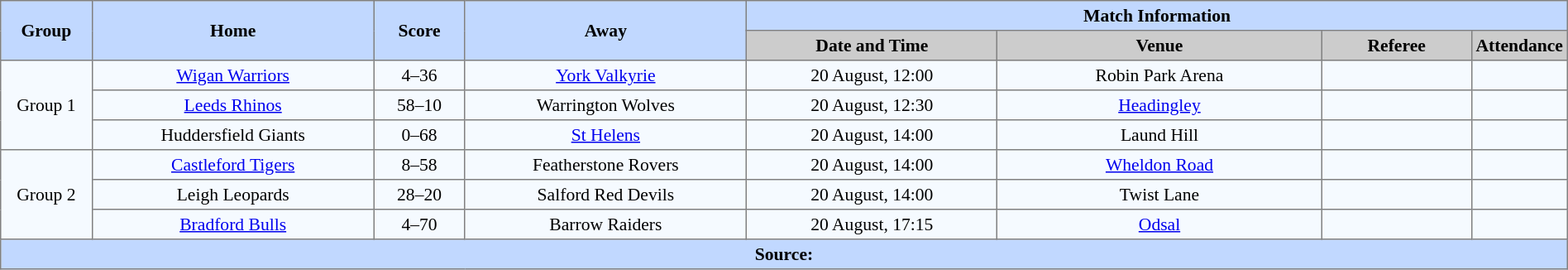<table border=1 style="border-collapse:collapse; font-size:90%; text-align:center;" cellpadding=3 cellspacing=0 width=100%>
<tr bgcolor=#C1D8FF>
<th scope="col" rowspan=2 width=6%>Group</th>
<th scope="col" rowspan=2 width=19%>Home</th>
<th scope="col" rowspan=2 width=6%>Score</th>
<th scope="col" rowspan=2 width=19%>Away</th>
<th colspan=4>Match Information</th>
</tr>
<tr bgcolor=#CCCCCC>
<th scope="col" width=17%>Date and Time</th>
<th scope="col" width=22%>Venue</th>
<th scope="col" width=10%>Referee</th>
<th scope="col" width=7%>Attendance</th>
</tr>
<tr bgcolor=#F5FAFF>
<td rowspan=3>Group 1</td>
<td> <a href='#'>Wigan Warriors</a></td>
<td>4–36</td>
<td> <a href='#'>York Valkyrie</a></td>
<td>20 August, 12:00</td>
<td>Robin Park Arena</td>
<td></td>
<td></td>
</tr>
<tr bgcolor=#F5FAFF>
<td> <a href='#'>Leeds Rhinos</a></td>
<td>58–10</td>
<td> Warrington Wolves</td>
<td>20 August, 12:30</td>
<td><a href='#'>Headingley</a></td>
<td></td>
<td></td>
</tr>
<tr bgcolor=#F5FAFF>
<td> Huddersfield Giants</td>
<td>0–68</td>
<td> <a href='#'>St Helens</a></td>
<td>20 August, 14:00</td>
<td>Laund Hill</td>
<td></td>
<td></td>
</tr>
<tr bgcolor=#F5FAFF>
<td rowspan=3>Group 2</td>
<td> <a href='#'>Castleford Tigers</a></td>
<td>8–58</td>
<td> Featherstone Rovers</td>
<td>20 August, 14:00</td>
<td><a href='#'>Wheldon Road</a></td>
<td></td>
<td></td>
</tr>
<tr bgcolor=#F5FAFF>
<td> Leigh Leopards</td>
<td>28–20</td>
<td> Salford Red Devils</td>
<td>20 August, 14:00</td>
<td>Twist Lane</td>
<td></td>
<td></td>
</tr>
<tr bgcolor=#F5FAFF>
<td> <a href='#'>Bradford Bulls</a></td>
<td>4–70</td>
<td> Barrow Raiders</td>
<td>20 August, 17:15</td>
<td><a href='#'>Odsal</a></td>
<td></td>
<td></td>
</tr>
<tr style="background:#c1d8ff;">
<th colspan=8>Source:</th>
</tr>
</table>
